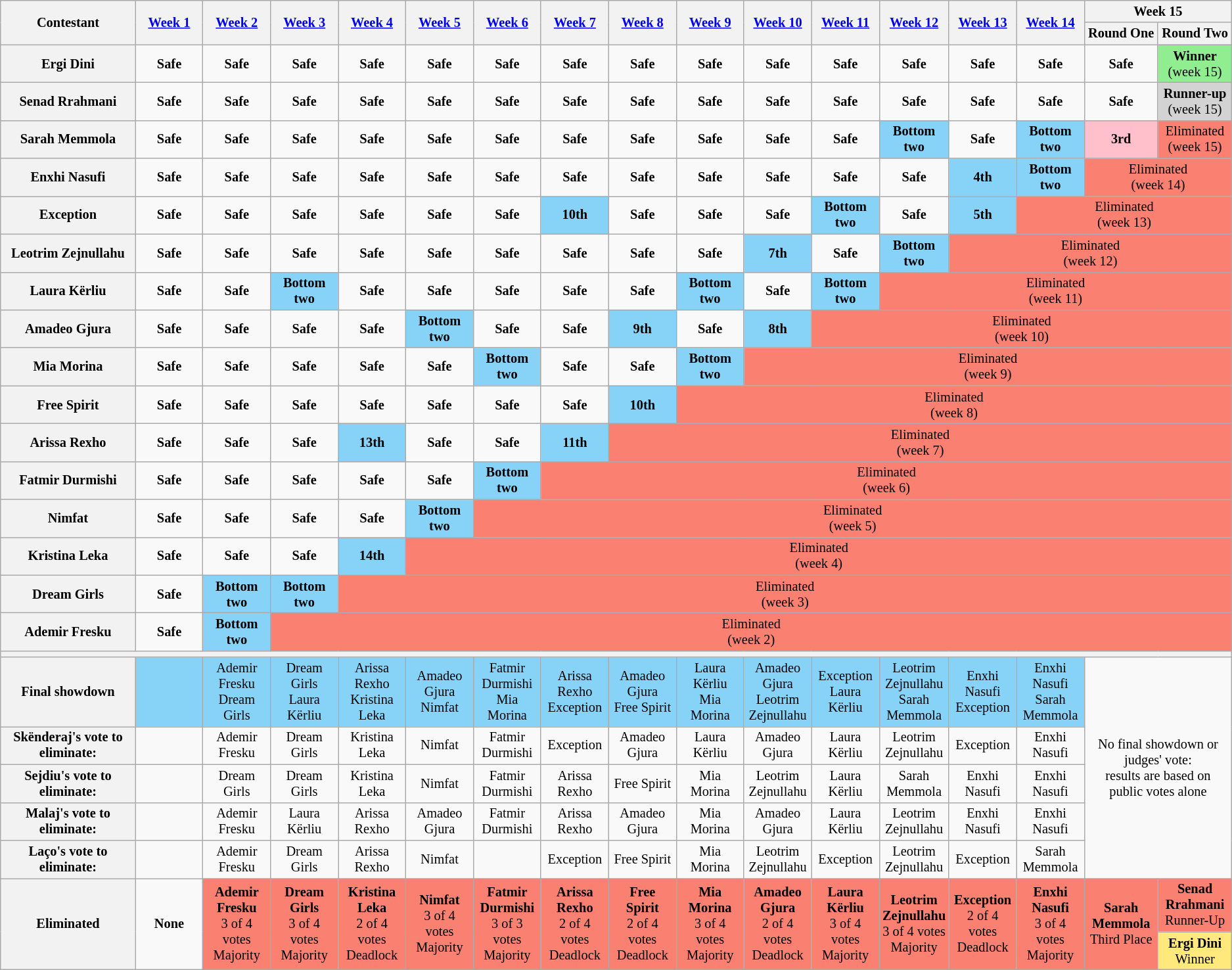<table class="wikitable" style="text-align:center; font-size:85%">
<tr>
<th style="width:11%" rowspan="2" scope="col">Contestant</th>
<th style="width:5.5%" rowspan="2" scope="col"><a href='#'>Week 1</a></th>
<th style="width:5.5%" rowspan="2" scope="col"><a href='#'>Week 2</a></th>
<th style="width:5.5%" rowspan="2" scope="col"><a href='#'>Week 3</a></th>
<th style="width:5.5%" rowspan="2" scope="col"><a href='#'>Week 4</a></th>
<th style="width:5.5%" rowspan="2" scope="col"><a href='#'>Week 5</a></th>
<th style="width:5.5%" rowspan="2" scope="col"><a href='#'>Week 6</a></th>
<th style="width:5.5%" rowspan="2" scope="col"><a href='#'>Week 7</a></th>
<th style="width:5.5%" rowspan="2" scope="col"><a href='#'>Week 8</a></th>
<th style="width:5.5%" rowspan="2" scope="col"><a href='#'>Week 9</a></th>
<th style="width:5.5%" rowspan="2" scope="col"><a href='#'>Week 10</a></th>
<th style="width:5.5%" rowspan="2" scope="col"><a href='#'>Week 11</a></th>
<th style="width:5.5%" rowspan="2" scope="col"><a href='#'>Week 12</a></th>
<th style="width:5.5%" rowspan="2" scope="col"><a href='#'>Week 13</a></th>
<th style="width:5.5%" rowspan="2" scope="col"><a href='#'>Week 14</a></th>
<th colspan="2">Week 15</th>
</tr>
<tr>
<th style="width:6%">Round One</th>
<th style="width:6%">Round Two</th>
</tr>
<tr>
<th scope="row">Ergi Dini</th>
<td><strong>Safe</strong></td>
<td><strong>Safe</strong></td>
<td><strong>Safe</strong></td>
<td><strong>Safe</strong></td>
<td><strong>Safe</strong></td>
<td><strong>Safe</strong></td>
<td><strong>Safe</strong></td>
<td><strong>Safe</strong></td>
<td><strong>Safe</strong></td>
<td><strong>Safe</strong></td>
<td><strong>Safe</strong></td>
<td><strong>Safe</strong></td>
<td><strong>Safe</strong></td>
<td><strong>Safe</strong></td>
<td><strong>Safe</strong></td>
<td style="background:lightgreen"><strong>Winner</strong> <br> (week 15)</td>
</tr>
<tr>
<th scope="row">Senad Rrahmani</th>
<td><strong>Safe</strong></td>
<td><strong>Safe</strong></td>
<td><strong>Safe</strong></td>
<td><strong>Safe</strong></td>
<td><strong>Safe</strong></td>
<td><strong>Safe</strong></td>
<td><strong>Safe</strong></td>
<td><strong>Safe</strong></td>
<td><strong>Safe</strong></td>
<td><strong>Safe</strong></td>
<td><strong>Safe</strong></td>
<td><strong>Safe</strong></td>
<td><strong>Safe</strong></td>
<td><strong>Safe</strong></td>
<td><strong>Safe</strong></td>
<td style="background:lightgrey;"><strong>Runner-up</strong> <br> (week 15)</td>
</tr>
<tr>
<th scope="row">Sarah Memmola</th>
<td><strong>Safe</strong></td>
<td><strong>Safe</strong></td>
<td><strong>Safe</strong></td>
<td><strong>Safe</strong></td>
<td><strong>Safe</strong></td>
<td><strong>Safe</strong></td>
<td><strong>Safe</strong></td>
<td><strong>Safe</strong></td>
<td><strong>Safe</strong></td>
<td><strong>Safe</strong></td>
<td><strong>Safe</strong></td>
<td style="background:#87D3F8"><strong>Bottom two</strong></td>
<td><strong>Safe</strong></td>
<td style="background:#87D3F8"><strong>Bottom two</strong></td>
<td style="background:pink"><strong>3rd</strong></td>
<td colspan="1" style="background:salmon">Eliminated<br>(week 15)</td>
</tr>
<tr>
<th scope="row">Enxhi Nasufi</th>
<td><strong>Safe</strong></td>
<td><strong>Safe</strong></td>
<td><strong>Safe</strong></td>
<td><strong>Safe</strong></td>
<td><strong>Safe</strong></td>
<td><strong>Safe</strong></td>
<td><strong>Safe</strong></td>
<td><strong>Safe</strong></td>
<td><strong>Safe</strong></td>
<td><strong>Safe</strong></td>
<td><strong>Safe</strong></td>
<td><strong>Safe</strong></td>
<td style="background:#87D3F8"><strong>4th</strong></td>
<td style="background:#87D3F8"><strong>Bottom two</strong></td>
<td colspan="14" style="background:salmon">Eliminated <br> (week 14)</td>
</tr>
<tr>
<th scope="row">Exception</th>
<td><strong>Safe</strong></td>
<td><strong>Safe</strong></td>
<td><strong>Safe</strong></td>
<td><strong>Safe</strong></td>
<td><strong>Safe</strong></td>
<td><strong>Safe</strong></td>
<td style="background:#87D3F8"><strong>10th</strong></td>
<td><strong>Safe</strong></td>
<td><strong>Safe</strong></td>
<td><strong>Safe</strong></td>
<td style="background:#87D3F8"><strong>Bottom two</strong></td>
<td><strong>Safe</strong></td>
<td style="background:#87D3F8"><strong>5th</strong></td>
<td colspan="14" style="background:salmon">Eliminated <br> (week 13)</td>
</tr>
<tr>
<th scope="row">Leotrim Zejnullahu</th>
<td><strong>Safe</strong></td>
<td><strong>Safe</strong></td>
<td><strong>Safe</strong></td>
<td><strong>Safe</strong></td>
<td><strong>Safe</strong></td>
<td><strong>Safe</strong></td>
<td><strong>Safe</strong></td>
<td><strong>Safe</strong></td>
<td><strong>Safe</strong></td>
<td style="background:#87D3F8"><strong>7th</strong></td>
<td><strong>Safe</strong></td>
<td style="background:#87D3F8"><strong>Bottom two</strong></td>
<td colspan="14" style="background:salmon">Eliminated <br> (week 12)</td>
</tr>
<tr>
<th scope="row">Laura Kërliu</th>
<td><strong>Safe</strong></td>
<td><strong>Safe</strong></td>
<td style="background:#87D3F8"><strong>Bottom two</strong></td>
<td><strong>Safe</strong></td>
<td><strong>Safe</strong></td>
<td><strong>Safe</strong></td>
<td><strong>Safe</strong></td>
<td><strong>Safe</strong></td>
<td style="background:#87D3F8"><strong>Bottom two</strong></td>
<td><strong>Safe</strong></td>
<td style="background:#87D3F8"><strong>Bottom two</strong></td>
<td colspan="14" style="background:salmon">Eliminated <br> (week 11)</td>
</tr>
<tr>
<th scope="row">Amadeo Gjura</th>
<td><strong>Safe</strong></td>
<td><strong>Safe</strong></td>
<td><strong>Safe</strong></td>
<td><strong>Safe</strong></td>
<td style="background:#87D3F8"><strong>Bottom two</strong></td>
<td><strong>Safe</strong></td>
<td><strong>Safe</strong></td>
<td style="background:#87D3F8"><strong>9th</strong></td>
<td><strong>Safe</strong></td>
<td style="background:#87D3F8"><strong>8th</strong></td>
<td colspan="14" style="background:salmon">Eliminated <br> (week 10)</td>
</tr>
<tr>
<th scope="row">Mia Morina</th>
<td><strong>Safe</strong></td>
<td><strong>Safe</strong></td>
<td><strong>Safe</strong></td>
<td><strong>Safe</strong></td>
<td><strong>Safe</strong></td>
<td style="background:#87D3F8"><strong>Bottom two</strong></td>
<td><strong>Safe</strong></td>
<td><strong>Safe</strong></td>
<td style="background:#87D3F8"><strong>Bottom two</strong></td>
<td colspan="14" style="background:salmon">Eliminated <br> (week 9)</td>
</tr>
<tr>
<th scope="row">Free Spirit</th>
<td><strong>Safe</strong></td>
<td><strong>Safe</strong></td>
<td><strong>Safe</strong></td>
<td><strong>Safe</strong></td>
<td><strong>Safe</strong></td>
<td><strong>Safe</strong></td>
<td><strong>Safe</strong></td>
<td style="background:#87D3F8"><strong>10th</strong></td>
<td colspan="14" style="background:salmon">Eliminated <br> (week 8)</td>
</tr>
<tr>
<th scope="row">Arissa Rexho</th>
<td><strong>Safe</strong></td>
<td><strong>Safe</strong></td>
<td><strong>Safe</strong></td>
<td style="background:#87D3F8"><strong>13th</strong></td>
<td><strong>Safe</strong></td>
<td><strong>Safe</strong></td>
<td style="background:#87D3F8"><strong>11th</strong></td>
<td colspan="14" style="background:salmon">Eliminated <br> (week 7)</td>
</tr>
<tr>
<th scope="row">Fatmir Durmishi</th>
<td><strong>Safe</strong></td>
<td><strong>Safe</strong></td>
<td><strong>Safe</strong></td>
<td><strong>Safe</strong></td>
<td><strong>Safe</strong></td>
<td style="background:#87D3F8"><strong>Bottom two</strong></td>
<td colspan="14" style="background:salmon">Eliminated <br> (week 6)</td>
</tr>
<tr>
<th scope="row">Nimfat</th>
<td><strong>Safe</strong></td>
<td><strong>Safe</strong></td>
<td><strong>Safe</strong></td>
<td><strong>Safe</strong></td>
<td style="background:#87D3F8"><strong>Bottom two</strong></td>
<td colspan="14" style="background:salmon">Eliminated <br> (week 5)</td>
</tr>
<tr>
<th scope="row">Kristina Leka</th>
<td><strong>Safe</strong></td>
<td><strong>Safe</strong></td>
<td><strong>Safe</strong></td>
<td style="background:#87D3F8"><strong>14th</strong></td>
<td colspan="14" style="background:salmon">Eliminated <br> (week 4)</td>
</tr>
<tr>
<th scope="row">Dream Girls</th>
<td><strong>Safe</strong></td>
<td style="background:#87D3F8"><strong>Bottom two</strong></td>
<td style="background:#87D3F8"><strong>Bottom two</strong></td>
<td colspan="14" style="background:salmon">Eliminated <br> (week 3)</td>
</tr>
<tr>
<th scope="row">Ademir Fresku</th>
<td><strong>Safe</strong></td>
<td style="background:#87D3F8"><strong>Bottom two</strong></td>
<td colspan="15" style="background:salmon">Eliminated <br> (week 2)</td>
</tr>
<tr>
<th colspan="17"></th>
</tr>
<tr>
<th scope="row"><strong>Final showdown</strong></th>
<td style="background:#87D3F8"></td>
<td style="background:#87D3F8">Ademir Fresku<br>Dream Girls</td>
<td style="background:#87D3F8">Dream Girls<br>Laura Kërliu</td>
<td style="background:#87D3F8">Arissa Rexho<br>Kristina Leka</td>
<td style="background:#87D3F8">Amadeo Gjura<br>Nimfat</td>
<td style="background:#87D3F8">Fatmir Durmishi<br>Mia Morina</td>
<td style="background:#87D3F8">Arissa Rexho<br>Exception</td>
<td style="background:#87D3F8">Amadeo Gjura<br>Free Spirit</td>
<td style="background:#87D3F8">Laura Kërliu <br> Mia Morina</td>
<td style="background:#87D3F8">Amadeo Gjura<br>Leotrim Zejnullahu</td>
<td style="background:#87D3F8">Exception<br>Laura Kërliu</td>
<td style="background:#87D3F8">Leotrim Zejnullahu<br>Sarah Memmola</td>
<td style="background:#87D3F8">Enxhi Nasufi<br>Exception</td>
<td style="background:#87D3F8">Enxhi Nasufi<br>Sarah Memmola</td>
<td rowspan="5" colspan="2">No final showdown or judges' vote:<br>results are based on public votes alone</td>
</tr>
<tr>
<th scope="row">Skënderaj's vote to eliminate:</th>
<td></td>
<td>Ademir Fresku</td>
<td>Dream Girls</td>
<td>Kristina Leka</td>
<td>Nimfat</td>
<td>Fatmir Durmishi</td>
<td>Exception</td>
<td>Amadeo Gjura</td>
<td>Laura Kërliu</td>
<td>Amadeo Gjura</td>
<td>Laura Kërliu</td>
<td>Leotrim Zejnullahu</td>
<td>Exception</td>
<td>Enxhi Nasufi</td>
</tr>
<tr>
<th scope="row">Sejdiu's vote to eliminate:</th>
<td></td>
<td>Dream Girls</td>
<td>Dream Girls</td>
<td>Kristina Leka</td>
<td>Nimfat</td>
<td>Fatmir Durmishi</td>
<td>Arissa Rexho</td>
<td>Free Spirit</td>
<td>Mia Morina</td>
<td>Leotrim Zejnullahu</td>
<td>Laura Kërliu</td>
<td>Sarah Memmola</td>
<td>Enxhi Nasufi</td>
<td>Enxhi Nasufi</td>
</tr>
<tr>
<th scope="row">Malaj's vote to eliminate:</th>
<td></td>
<td>Ademir Fresku</td>
<td>Laura Kërliu</td>
<td>Arissa Rexho</td>
<td>Amadeo Gjura</td>
<td>Fatmir Durmishi</td>
<td>Arissa Rexho</td>
<td>Amadeo Gjura</td>
<td>Mia Morina</td>
<td>Amadeo Gjura</td>
<td>Laura Kërliu</td>
<td>Leotrim Zejnullahu</td>
<td>Enxhi Nasufi</td>
<td>Enxhi Nasufi</td>
</tr>
<tr>
<th scope="row">Laço's vote to eliminate:</th>
<td></td>
<td>Ademir Fresku</td>
<td>Dream Girls</td>
<td>Arissa Rexho</td>
<td>Nimfat</td>
<td></td>
<td>Exception</td>
<td>Free Spirit</td>
<td>Mia Morina</td>
<td>Leotrim Zejnullahu</td>
<td>Exception</td>
<td>Leotrim Zejnullahu</td>
<td>Exception</td>
<td>Sarah Memmola</td>
</tr>
<tr>
<th scope="row" rowspan="2">Eliminated</th>
<td style="background:#grey" rowspan=2><strong>None</strong></td>
<td style="background:salmon" rowspan=2><strong>Ademir Fresku</strong> <br> 3 of 4 votes <br> Majority</td>
<td style="background:salmon" rowspan=2><strong>Dream Girls</strong> <br> 3 of 4 votes <br> Majority</td>
<td style="background:salmon" rowspan=2><strong>Kristina Leka</strong> <br> 2 of 4 votes <br> Deadlock</td>
<td style="background:salmon" rowspan=2><strong>Nimfat</strong> <br> 3 of 4 votes <br> Majority</td>
<td style="background:salmon" rowspan=2><strong>Fatmir Durmishi</strong> <br> 3 of 3 votes <br> Majority</td>
<td style="background:salmon" rowspan=2><strong>Arissa Rexho</strong> <br> 2 of 4 votes <br> Deadlock</td>
<td style="background:salmon" rowspan=2><strong>Free Spirit</strong> <br> 2 of 4 votes <br> Deadlock</td>
<td style="background:salmon" rowspan=2><strong>Mia Morina</strong> <br> 3 of 4 votes <br> Majority</td>
<td style="background:salmon" rowspan=2><strong>Amadeo Gjura</strong> <br> 2 of 4 votes <br> Deadlock</td>
<td style="background:salmon" rowspan=2><strong>Laura Kërliu</strong> <br> 3 of 4 votes <br> Majority</td>
<td style="background:salmon" rowspan=2><strong>Leotrim Zejnullahu</strong> <br> 3 of 4 votes <br> Majority</td>
<td style="background:salmon" rowspan=2><strong>Exception</strong> <br> 2 of 4 votes <br> Deadlock</td>
<td style="background:salmon" rowspan=2><strong>Enxhi Nasufi</strong> <br> 3 of 4 votes <br> Majority</td>
<td style="background:salmon; width:5%" rowspan=2><strong>Sarah Memmola</strong><br> Third Place</td>
<td style="background:salmon"><strong>Senad Rrahmani</strong> <br> Runner-Up</td>
</tr>
<tr>
<td style="background:#FFE87C; width:5%"><strong>Ergi Dini</strong> <br> Winner</td>
</tr>
</table>
